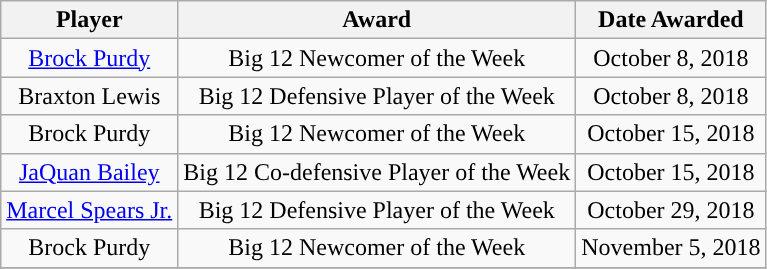<table class="wikitable" style="text-align: center">
<tr align=center>
<th>Player</th>
<th>Award</th>
<th>Date Awarded</th>
</tr>
<tr>
<td><a href='#'>Brock Purdy</a></td>
<td>Big 12 Newcomer of the Week</td>
<td>October 8, 2018</td>
</tr>
<tr>
<td>Braxton Lewis</td>
<td>Big 12 Defensive Player of the Week</td>
<td>October 8, 2018</td>
</tr>
<tr>
<td>Brock Purdy</td>
<td>Big 12 Newcomer of the Week</td>
<td>October 15, 2018</td>
</tr>
<tr>
<td><a href='#'>JaQuan Bailey</a></td>
<td>Big 12 Co-defensive Player of the Week</td>
<td>October 15, 2018</td>
</tr>
<tr>
<td><a href='#'>Marcel Spears Jr.</a></td>
<td>Big 12 Defensive Player of the Week</td>
<td>October 29, 2018</td>
</tr>
<tr>
<td>Brock Purdy</td>
<td>Big 12 Newcomer of the Week</td>
<td>November 5, 2018</td>
</tr>
<tr>
</tr>
</table>
